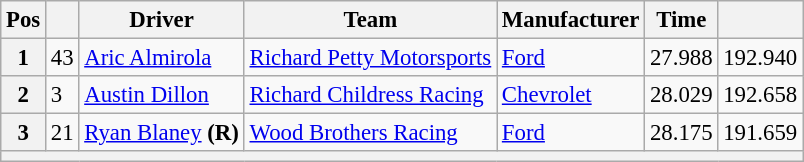<table class="wikitable" style="font-size:95%">
<tr>
<th>Pos</th>
<th></th>
<th>Driver</th>
<th>Team</th>
<th>Manufacturer</th>
<th>Time</th>
<th></th>
</tr>
<tr>
<th>1</th>
<td>43</td>
<td><a href='#'>Aric Almirola</a></td>
<td><a href='#'>Richard Petty Motorsports</a></td>
<td><a href='#'>Ford</a></td>
<td>27.988</td>
<td>192.940</td>
</tr>
<tr>
<th>2</th>
<td>3</td>
<td><a href='#'>Austin Dillon</a></td>
<td><a href='#'>Richard Childress Racing</a></td>
<td><a href='#'>Chevrolet</a></td>
<td>28.029</td>
<td>192.658</td>
</tr>
<tr>
<th>3</th>
<td>21</td>
<td><a href='#'>Ryan Blaney</a> <strong>(R)</strong></td>
<td><a href='#'>Wood Brothers Racing</a></td>
<td><a href='#'>Ford</a></td>
<td>28.175</td>
<td>191.659</td>
</tr>
<tr>
<th colspan="7"></th>
</tr>
</table>
